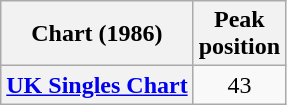<table class="wikitable plainrowheaders">
<tr>
<th scope="col">Chart (1986)</th>
<th scope="col">Peak<br>position</th>
</tr>
<tr>
<th scope="row"><a href='#'>UK Singles Chart</a></th>
<td style="text-align:center;">43</td>
</tr>
</table>
